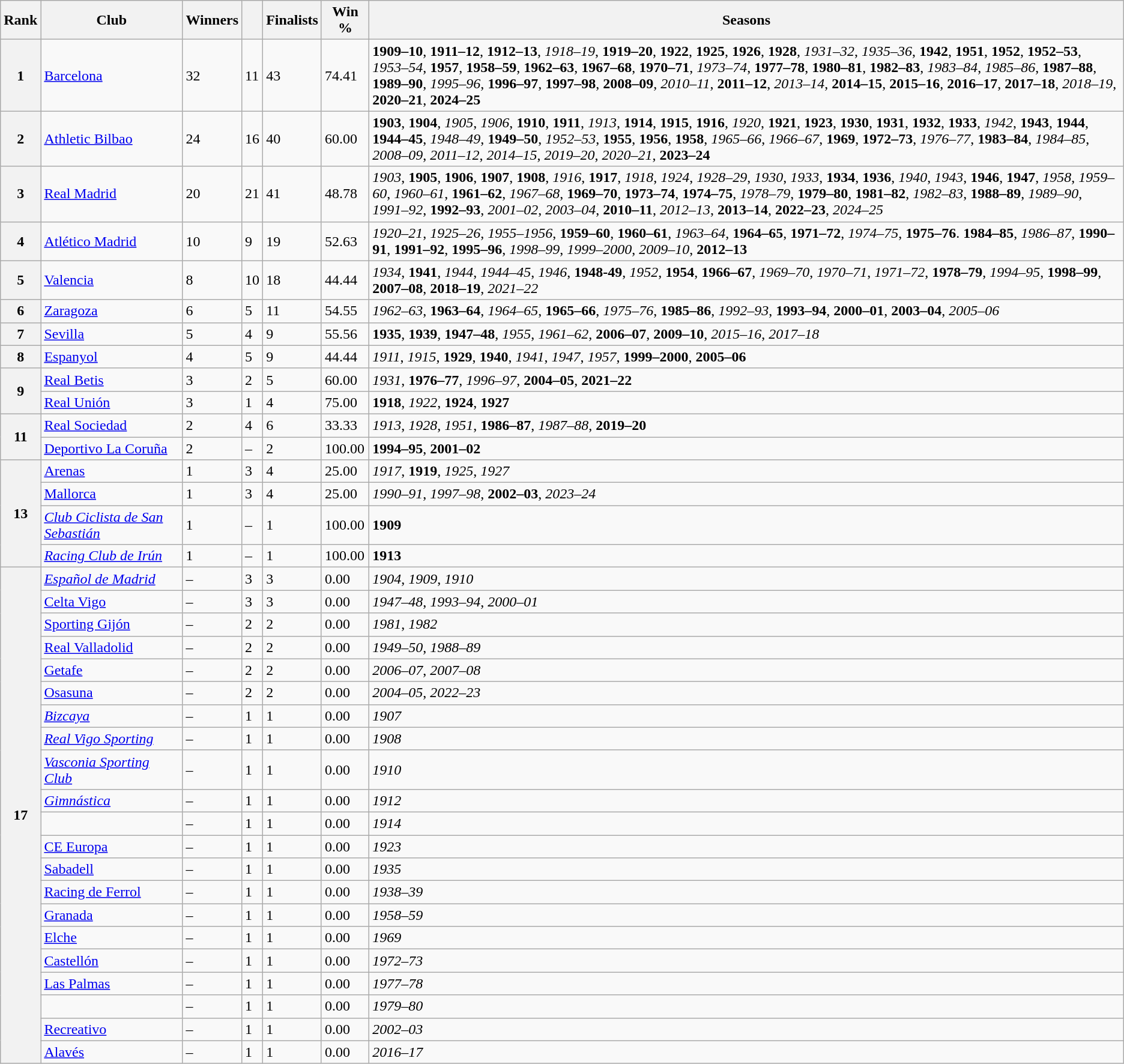<table class="wikitable sortable">
<tr>
<th>Rank</th>
<th width=150>Club</th>
<th>Winners</th>
<th></th>
<th>Finalists</th>
<th>Win  %</th>
<th>Seasons</th>
</tr>
<tr>
<th>1</th>
<td><a href='#'>Barcelona</a></td>
<td>32</td>
<td>11</td>
<td>43</td>
<td>74.41</td>
<td><strong>1909–10</strong>, <strong>1911–12</strong>, <strong>1912–13</strong>, <em>1918–19</em>, <strong>1919–20</strong>, <strong>1922</strong>, <strong>1925</strong>, <strong>1926</strong>, <strong>1928</strong>, <em>1931–32</em>, <em>1935–36</em>, <strong>1942</strong>, <strong>1951</strong>, <strong>1952</strong>, <strong>1952–53</strong>, <em>1953–54</em>, <strong>1957</strong>, <strong>1958–59</strong>, <strong>1962–63</strong>, <strong>1967–68</strong>, <strong>1970–71</strong>, <em>1973–74</em>, <strong>1977–78</strong>, <strong>1980–81</strong>, <strong>1982–83</strong>, <em>1983–84</em>, <em>1985–86</em>, <strong>1987–88</strong>, <strong>1989–90</strong>, <em>1995–96</em>, <strong>1996–97</strong>, <strong>1997–98</strong>, <strong>2008–09</strong>, <em>2010–11</em>, <strong>2011–12</strong>, <em>2013–14</em>, <strong>2014–15</strong>, <strong>2015–16</strong>, <strong>2016–17</strong>, <strong>2017–18</strong>, <em>2018–19</em>, <strong>2020–21</strong>, <strong>2024–25</strong></td>
</tr>
<tr>
<th>2</th>
<td><a href='#'>Athletic Bilbao</a></td>
<td>24</td>
<td>16</td>
<td>40</td>
<td>60.00</td>
<td><strong>1903</strong>, <strong>1904</strong>, <em>1905</em>, <em>1906</em>, <strong>1910</strong>, <strong>1911</strong>, <em>1913</em>, <strong>1914</strong>, <strong>1915</strong>, <strong>1916</strong>, <em>1920</em>, <strong>1921</strong>, <strong>1923</strong>, <strong>1930</strong>, <strong>1931</strong>, <strong>1932</strong>, <strong>1933</strong>, <em>1942</em>, <strong>1943</strong>, <strong>1944</strong>, <strong>1944–45</strong>, <em>1948–49</em>, <strong>1949–50</strong>, <em>1952–53</em>, <strong>1955</strong>, <strong>1956</strong>, <strong>1958</strong>, <em>1965–66</em>, <em>1966–67</em>, <strong>1969</strong>, <strong>1972–73</strong>, <em>1976–77</em>, <strong>1983–84</strong>, <em>1984–85</em>, <em>2008–09</em>, <em>2011–12</em>, <em>2014–15</em>, <em>2019–20</em>, <em>2020–21</em>, <strong>2023–24</strong></td>
</tr>
<tr>
<th>3</th>
<td><a href='#'>Real Madrid</a></td>
<td>20</td>
<td>21</td>
<td>41</td>
<td>48.78</td>
<td><em>1903</em>, <strong>1905</strong>, <strong>1906</strong>, <strong>1907</strong>, <strong>1908</strong>, <em>1916</em>, <strong>1917</strong>, <em>1918</em>, <em>1924</em>, <em>1928–29</em>, <em>1930</em>, <em>1933</em>, <strong>1934</strong>, <strong>1936</strong>, <em>1940</em>, <em>1943</em>, <strong>1946</strong>, <strong>1947</strong>, <em>1958</em>, <em>1959–60</em>, <em>1960–61</em>, <strong>1961–62</strong>, <em>1967–68</em>, <strong>1969–70</strong>, <strong>1973–74</strong>, <strong>1974–75</strong>, <em>1978–79</em>, <strong>1979–80</strong>, <strong>1981–82</strong>, <em>1982–83</em>, <strong>1988–89</strong>, <em>1989–90</em>, <em>1991–92</em>, <strong>1992–93</strong>, <em>2001–02</em>, <em>2003–04</em>, <strong>2010–11</strong>, <em>2012–13</em>, <strong>2013–14</strong>, <strong>2022–23</strong>, <em>2024–25</em></td>
</tr>
<tr>
<th>4</th>
<td><a href='#'>Atlético Madrid</a></td>
<td>10</td>
<td>9</td>
<td>19</td>
<td>52.63</td>
<td><em>1920–21</em>, <em>1925–26</em>, <em>1955–1956</em>, <strong>1959–60</strong>, <strong>1960–61</strong>, <em>1963–64</em>, <strong>1964–65</strong>, <strong>1971–72</strong>, <em>1974–75</em>, <strong>1975–76</strong>. <strong>1984–85</strong>, <em>1986–87</em>, <strong>1990–91</strong>, <strong>1991–92</strong>, <strong>1995–96</strong>, <em>1998–99</em>, <em>1999–2000</em>, <em>2009–10</em>, <strong>2012–13</strong></td>
</tr>
<tr>
<th>5</th>
<td><a href='#'>Valencia</a></td>
<td>8</td>
<td>10</td>
<td>18</td>
<td>44.44</td>
<td><em>1934</em>, <strong>1941</strong>, <em>1944</em>, <em>1944–45</em>, <em>1946</em>, <strong>1948-49</strong>, <em>1952</em>, <strong>1954</strong>, <strong>1966–67</strong>, <em>1969–70</em>, <em>1970–71</em>, <em>1971–72</em>, <strong>1978–79</strong>, <em>1994–95</em>, <strong>1998–99</strong>, <strong>2007–08</strong>, <strong>2018–19</strong>, <em>2021–22</em></td>
</tr>
<tr>
<th>6</th>
<td><a href='#'>Zaragoza</a></td>
<td>6</td>
<td>5</td>
<td>11</td>
<td>54.55</td>
<td><em>1962–63</em>, <strong>1963–64</strong>, <em>1964–65</em>, <strong>1965–66</strong>, <em>1975–76</em>, <strong>1985–86</strong>, <em>1992–93</em>, <strong>1993–94</strong>, <strong>2000–01</strong>, <strong>2003–04</strong>, <em>2005–06</em></td>
</tr>
<tr>
<th>7</th>
<td><a href='#'>Sevilla</a></td>
<td>5</td>
<td>4</td>
<td>9</td>
<td>55.56</td>
<td><strong>1935</strong>, <strong>1939</strong>, <strong>1947–48</strong>, <em>1955</em>, <em>1961–62</em>, <strong>2006–07</strong>, <strong>2009–10</strong>, <em>2015–16</em>, <em>2017–18</em></td>
</tr>
<tr>
<th>8</th>
<td><a href='#'>Espanyol</a></td>
<td>4</td>
<td>5</td>
<td>9</td>
<td>44.44</td>
<td><em>1911</em>, <em>1915</em>, <strong>1929</strong>, <strong>1940</strong>, <em>1941</em>, <em>1947</em>, <em>1957</em>, <strong>1999–2000</strong>, <strong>2005–06</strong></td>
</tr>
<tr>
<th rowspan="2">9</th>
<td><a href='#'>Real Betis</a></td>
<td>3</td>
<td>2</td>
<td>5</td>
<td>60.00</td>
<td><em>1931</em>, <strong>1976–77</strong>, <em>1996–97</em>, <strong>2004–05</strong>, <strong>2021–22</strong></td>
</tr>
<tr>
<td><a href='#'>Real Unión</a></td>
<td>3</td>
<td>1</td>
<td>4</td>
<td>75.00</td>
<td><strong>1918</strong>, <em>1922</em>, <strong>1924</strong>, <strong>1927</strong></td>
</tr>
<tr>
<th rowspan="2">11</th>
<td><a href='#'>Real Sociedad</a></td>
<td>2</td>
<td>4</td>
<td>6</td>
<td>33.33</td>
<td><em>1913</em>, <em>1928</em>, <em>1951</em>, <strong>1986–87</strong>, <em>1987–88</em>, <strong>2019–20</strong></td>
</tr>
<tr>
<td><a href='#'>Deportivo La Coruña</a></td>
<td>2</td>
<td>–</td>
<td>2</td>
<td>100.00</td>
<td><strong>1994–95</strong>, <strong>2001–02</strong></td>
</tr>
<tr>
<th rowspan="4">13</th>
<td><a href='#'>Arenas</a></td>
<td>1</td>
<td>3</td>
<td>4</td>
<td>25.00</td>
<td><em>1917</em>, <strong>1919</strong>, <em>1925</em>, <em>1927</em></td>
</tr>
<tr>
<td><a href='#'>Mallorca</a></td>
<td>1</td>
<td>3</td>
<td>4</td>
<td>25.00</td>
<td><em>1990–91</em>, <em>1997–98</em>, <strong>2002–03</strong>, <em> 2023–24</em></td>
</tr>
<tr>
<td><em><a href='#'>Club Ciclista de San Sebastián</a></em></td>
<td>1</td>
<td>–</td>
<td>1</td>
<td>100.00</td>
<td><strong>1909</strong></td>
</tr>
<tr>
<td><em><a href='#'>Racing Club de Irún</a></em></td>
<td>1</td>
<td>–</td>
<td>1</td>
<td>100.00</td>
<td><strong>1913</strong></td>
</tr>
<tr>
<th rowspan=21>17</th>
<td><em><a href='#'>Español de Madrid</a></em></td>
<td>–</td>
<td>3</td>
<td>3</td>
<td>0.00</td>
<td><em>1904</em>, <em>1909</em>, <em>1910</em></td>
</tr>
<tr>
<td><a href='#'>Celta Vigo</a></td>
<td>–</td>
<td>3</td>
<td>3</td>
<td>0.00</td>
<td><em>1947–48</em>, <em>1993–94</em>, <em>2000–01</em></td>
</tr>
<tr>
<td><a href='#'>Sporting Gijón</a></td>
<td>–</td>
<td>2</td>
<td>2</td>
<td>0.00</td>
<td><em>1981</em>, <em>1982</em></td>
</tr>
<tr>
<td><a href='#'>Real Valladolid</a></td>
<td>–</td>
<td>2</td>
<td>2</td>
<td>0.00</td>
<td><em>1949–50</em>, <em>1988–89</em></td>
</tr>
<tr>
<td><a href='#'>Getafe</a></td>
<td>–</td>
<td>2</td>
<td>2</td>
<td>0.00</td>
<td><em>2006–07</em>, <em>2007–08</em></td>
</tr>
<tr>
<td><a href='#'>Osasuna</a></td>
<td>–</td>
<td>2</td>
<td>2</td>
<td>0.00</td>
<td><em>2004–05</em>, <em>2022–23</em></td>
</tr>
<tr>
<td><em><a href='#'>Bizcaya</a></em></td>
<td>–</td>
<td>1</td>
<td>1</td>
<td>0.00</td>
<td><em>1907</em></td>
</tr>
<tr>
<td><em><a href='#'>Real Vigo Sporting</a></em></td>
<td>–</td>
<td>1</td>
<td>1</td>
<td>0.00</td>
<td><em>1908</em></td>
</tr>
<tr>
<td><em><a href='#'>Vasconia Sporting Club</a></em></td>
<td>–</td>
<td>1</td>
<td>1</td>
<td>0.00</td>
<td><em>1910</em></td>
</tr>
<tr>
<td><em><a href='#'>Gimnástica</a></em></td>
<td>–</td>
<td>1</td>
<td>1</td>
<td>0.00</td>
<td><em>1912</em></td>
</tr>
<tr>
<td><em><a href='#'></a></em></td>
<td>–</td>
<td>1</td>
<td>1</td>
<td>0.00</td>
<td><em>1914</em></td>
</tr>
<tr>
<td><a href='#'>CE Europa</a></td>
<td>–</td>
<td>1</td>
<td>1</td>
<td>0.00</td>
<td><em>1923</em></td>
</tr>
<tr>
<td><a href='#'>Sabadell</a></td>
<td>–</td>
<td>1</td>
<td>1</td>
<td>0.00</td>
<td><em>1935</em></td>
</tr>
<tr>
<td><a href='#'>Racing de Ferrol</a></td>
<td>–</td>
<td>1</td>
<td>1</td>
<td>0.00</td>
<td><em>1938–39</em></td>
</tr>
<tr>
<td><a href='#'>Granada</a></td>
<td>–</td>
<td>1</td>
<td>1</td>
<td>0.00</td>
<td><em>1958–59</em></td>
</tr>
<tr>
<td><a href='#'>Elche</a></td>
<td>–</td>
<td>1</td>
<td>1</td>
<td>0.00</td>
<td><em>1969</em></td>
</tr>
<tr>
<td><a href='#'>Castellón</a></td>
<td>–</td>
<td>1</td>
<td>1</td>
<td>0.00</td>
<td><em>1972–73</em></td>
</tr>
<tr>
<td><a href='#'>Las Palmas</a></td>
<td>–</td>
<td>1</td>
<td>1</td>
<td>0.00</td>
<td><em>1977–78</em></td>
</tr>
<tr>
<td></td>
<td>–</td>
<td>1</td>
<td>1</td>
<td>0.00</td>
<td><em>1979–80</em></td>
</tr>
<tr>
<td><a href='#'>Recreativo</a></td>
<td>–</td>
<td>1</td>
<td>1</td>
<td>0.00</td>
<td><em>2002–03</em></td>
</tr>
<tr>
<td><a href='#'>Alavés</a></td>
<td>–</td>
<td>1</td>
<td>1</td>
<td>0.00</td>
<td><em>2016–17</em></td>
</tr>
</table>
